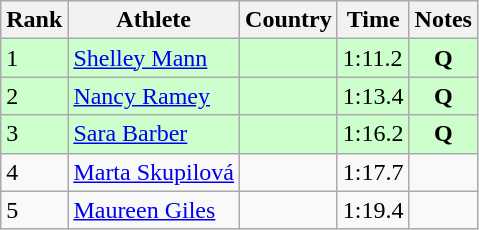<table class="wikitable sortable">
<tr>
<th>Rank</th>
<th>Athlete</th>
<th>Country</th>
<th>Time</th>
<th>Notes</th>
</tr>
<tr bgcolor=#CCFFCC>
<td>1</td>
<td><a href='#'>Shelley Mann</a></td>
<td></td>
<td>1:11.2</td>
<td align=center><strong>Q</strong></td>
</tr>
<tr bgcolor=#CCFFCC>
<td>2</td>
<td><a href='#'>Nancy Ramey</a></td>
<td></td>
<td>1:13.4</td>
<td align=center><strong>Q</strong></td>
</tr>
<tr bgcolor=#CCFFCC>
<td>3</td>
<td><a href='#'>Sara Barber</a></td>
<td></td>
<td>1:16.2</td>
<td align=center><strong>Q</strong></td>
</tr>
<tr>
<td>4</td>
<td><a href='#'>Marta Skupilová</a></td>
<td></td>
<td>1:17.7</td>
<td></td>
</tr>
<tr>
<td>5</td>
<td><a href='#'>Maureen Giles</a></td>
<td></td>
<td>1:19.4</td>
<td></td>
</tr>
</table>
